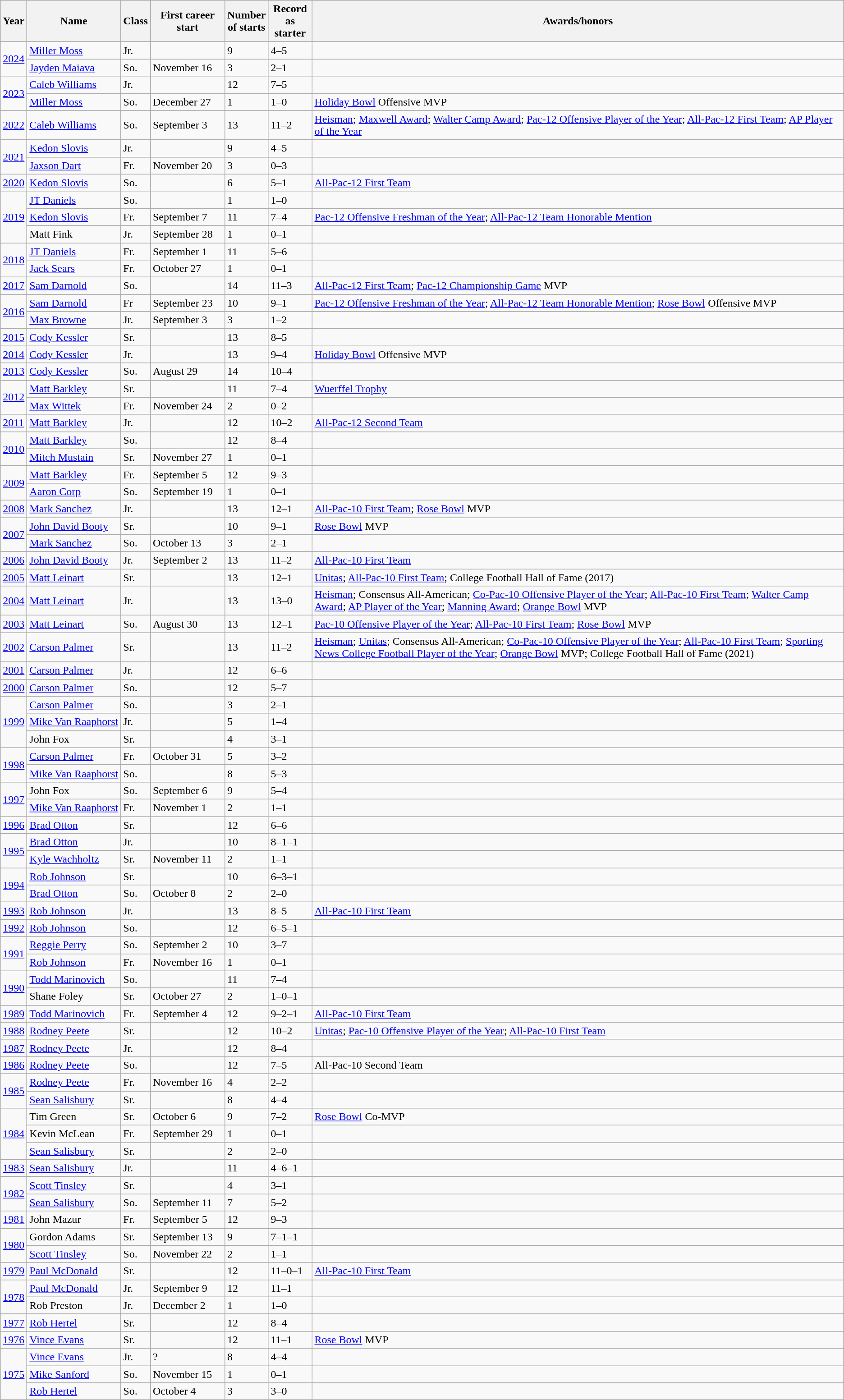<table class="wikitable sortable">
<tr>
<th>Year</th>
<th>Name</th>
<th>Class</th>
<th>First career start</th>
<th>Number<br>of starts</th>
<th>Record<br>as starter</th>
<th>Awards/honors</th>
</tr>
<tr>
<td rowspan="2"><a href='#'>2024</a></td>
<td><a href='#'>Miller Moss</a></td>
<td> Jr.</td>
<td></td>
<td>9</td>
<td>4–5</td>
<td></td>
</tr>
<tr>
<td><a href='#'>Jayden Maiava</a></td>
<td> So.</td>
<td>November 16</td>
<td>3</td>
<td>2–1</td>
</tr>
<tr>
<td rowspan="2"><a href='#'>2023</a></td>
<td><a href='#'>Caleb Williams</a></td>
<td>Jr.</td>
<td></td>
<td>12</td>
<td>7–5</td>
<td></td>
</tr>
<tr>
<td><a href='#'>Miller Moss</a></td>
<td> So.</td>
<td>December 27</td>
<td>1</td>
<td>1–0</td>
<td><a href='#'>Holiday Bowl</a> Offensive MVP</td>
</tr>
<tr>
<td><a href='#'>2022</a></td>
<td><a href='#'>Caleb Williams</a></td>
<td>So.</td>
<td>September 3</td>
<td>13</td>
<td>11–2</td>
<td><a href='#'>Heisman</a>; <a href='#'>Maxwell Award</a>; <a href='#'>Walter Camp Award</a>; <a href='#'>Pac-12 Offensive Player of the Year</a>; <a href='#'>All-Pac-12 First Team</a>; <a href='#'>AP Player of the Year</a></td>
</tr>
<tr>
<td rowspan="2"><a href='#'>2021</a></td>
<td><a href='#'>Kedon Slovis</a></td>
<td>Jr.</td>
<td></td>
<td>9</td>
<td>4–5</td>
<td></td>
</tr>
<tr>
<td><a href='#'>Jaxson Dart</a></td>
<td>Fr.</td>
<td>November 20</td>
<td>3</td>
<td>0–3</td>
<td></td>
</tr>
<tr>
<td><a href='#'>2020</a></td>
<td><a href='#'>Kedon Slovis</a></td>
<td>So.</td>
<td></td>
<td>6</td>
<td>5–1</td>
<td><a href='#'>All-Pac-12 First Team</a></td>
</tr>
<tr>
<td rowspan="3"><a href='#'>2019</a></td>
<td><a href='#'>JT Daniels</a></td>
<td>So.</td>
<td></td>
<td>1</td>
<td>1–0</td>
<td></td>
</tr>
<tr>
<td><a href='#'>Kedon Slovis</a></td>
<td>Fr.</td>
<td>September 7</td>
<td>11</td>
<td>7–4</td>
<td><a href='#'>Pac-12 Offensive Freshman of the Year</a>; <a href='#'>All-Pac-12 Team Honorable Mention</a></td>
</tr>
<tr>
<td>Matt Fink</td>
<td> Jr.</td>
<td>September 28</td>
<td>1</td>
<td>0–1</td>
</tr>
<tr>
<td rowspan="2"><a href='#'>2018</a></td>
<td><a href='#'>JT Daniels</a></td>
<td>Fr.</td>
<td>September 1</td>
<td>11</td>
<td>5–6</td>
<td></td>
</tr>
<tr>
<td><a href='#'>Jack Sears</a></td>
<td> Fr.</td>
<td>October 27</td>
<td>1</td>
<td>0–1</td>
<td></td>
</tr>
<tr>
<td><a href='#'>2017</a></td>
<td><a href='#'>Sam Darnold</a></td>
<td> So.</td>
<td></td>
<td>14</td>
<td>11–3</td>
<td><a href='#'>All-Pac-12 First Team</a>; <a href='#'>Pac-12 Championship Game</a> MVP</td>
</tr>
<tr>
<td rowspan="2"><a href='#'>2016</a></td>
<td><a href='#'>Sam Darnold</a></td>
<td> Fr</td>
<td>September 23</td>
<td>10</td>
<td>9–1</td>
<td><a href='#'>Pac-12 Offensive Freshman of the Year</a>; <a href='#'>All-Pac-12 Team Honorable Mention</a>; <a href='#'>Rose Bowl</a> Offensive MVP</td>
</tr>
<tr>
<td><a href='#'>Max Browne</a></td>
<td> Jr.</td>
<td>September 3</td>
<td>3</td>
<td>1–2</td>
<td></td>
</tr>
<tr>
<td><a href='#'>2015</a></td>
<td><a href='#'>Cody Kessler</a></td>
<td> Sr.</td>
<td></td>
<td>13</td>
<td>8–5</td>
<td></td>
</tr>
<tr>
<td><a href='#'>2014</a></td>
<td><a href='#'>Cody Kessler</a></td>
<td> Jr.</td>
<td></td>
<td>13</td>
<td>9–4</td>
<td><a href='#'>Holiday Bowl</a> Offensive MVP</td>
</tr>
<tr>
<td><a href='#'>2013</a></td>
<td><a href='#'>Cody Kessler</a></td>
<td> So.</td>
<td>August 29</td>
<td>14</td>
<td>10–4</td>
<td></td>
</tr>
<tr>
<td rowspan=2><a href='#'>2012</a></td>
<td><a href='#'>Matt Barkley</a></td>
<td>Sr.</td>
<td></td>
<td>11</td>
<td>7–4</td>
<td><a href='#'>Wuerffel Trophy</a></td>
</tr>
<tr>
<td><a href='#'>Max Wittek</a></td>
<td> Fr.</td>
<td>November 24</td>
<td>2</td>
<td>0–2</td>
<td></td>
</tr>
<tr>
<td><a href='#'>2011</a></td>
<td><a href='#'>Matt Barkley</a></td>
<td>Jr.</td>
<td></td>
<td>12</td>
<td>10–2</td>
<td><a href='#'>All-Pac-12 Second Team</a></td>
</tr>
<tr>
<td rowspan=2><a href='#'>2010</a></td>
<td><a href='#'>Matt Barkley</a></td>
<td>So.</td>
<td></td>
<td>12</td>
<td>8–4</td>
<td></td>
</tr>
<tr>
<td><a href='#'>Mitch Mustain</a></td>
<td> Sr.</td>
<td>November 27</td>
<td>1</td>
<td>0–1</td>
<td></td>
</tr>
<tr>
<td rowspan=2><a href='#'>2009</a></td>
<td><a href='#'>Matt Barkley</a></td>
<td>Fr.</td>
<td>September 5</td>
<td>12</td>
<td>9–3</td>
<td></td>
</tr>
<tr>
<td><a href='#'>Aaron Corp</a></td>
<td> So.</td>
<td style=white-space:nowrap>September 19</td>
<td>1</td>
<td>0–1</td>
<td></td>
</tr>
<tr>
<td rowspan=1><a href='#'>2008</a></td>
<td><a href='#'>Mark Sanchez</a></td>
<td> Jr.</td>
<td></td>
<td>13</td>
<td>12–1</td>
<td><a href='#'>All-Pac-10 First Team</a>; <a href='#'>Rose Bowl</a> MVP</td>
</tr>
<tr>
<td rowspan=2><a href='#'>2007</a></td>
<td><a href='#'>John David Booty</a></td>
<td> Sr.</td>
<td></td>
<td>10</td>
<td>9–1</td>
<td><a href='#'>Rose Bowl</a> MVP</td>
</tr>
<tr>
<td><a href='#'>Mark Sanchez</a></td>
<td> So.</td>
<td>October 13</td>
<td>3</td>
<td>2–1</td>
<td></td>
</tr>
<tr>
<td rowspan=1><a href='#'>2006</a></td>
<td><a href='#'>John David Booty</a></td>
<td> Jr.</td>
<td>September 2</td>
<td>13</td>
<td>11–2</td>
<td><a href='#'>All-Pac-10 First Team</a></td>
</tr>
<tr>
<td rowspan=1><a href='#'>2005</a></td>
<td><a href='#'>Matt Leinart</a></td>
<td> Sr.</td>
<td></td>
<td>13</td>
<td>12–1</td>
<td><a href='#'>Unitas</a>; <a href='#'>All-Pac-10 First Team</a>; College Football Hall of Fame (2017)</td>
</tr>
<tr>
<td rowspan=1><a href='#'>2004</a></td>
<td><a href='#'>Matt Leinart</a></td>
<td> Jr.</td>
<td></td>
<td>13</td>
<td>13–0</td>
<td><a href='#'>Heisman</a>; Consensus All-American; <a href='#'>Co-Pac-10 Offensive Player of the Year</a>; <a href='#'>All-Pac-10 First Team</a>; <a href='#'>Walter Camp Award</a>; <a href='#'>AP Player of the Year</a>; <a href='#'>Manning Award</a>; <a href='#'>Orange Bowl</a> MVP</td>
</tr>
<tr>
<td rowspan=1><a href='#'>2003</a></td>
<td><a href='#'>Matt Leinart</a></td>
<td> So.</td>
<td>August 30</td>
<td>13</td>
<td>12–1</td>
<td><a href='#'>Pac-10 Offensive Player of the Year</a>; <a href='#'>All-Pac-10 First Team</a>; <a href='#'>Rose Bowl</a> MVP</td>
</tr>
<tr>
<td rowspan=1><a href='#'>2002</a></td>
<td><a href='#'>Carson Palmer</a></td>
<td> Sr.</td>
<td></td>
<td>13</td>
<td>11–2</td>
<td><a href='#'>Heisman</a>; <a href='#'>Unitas</a>; Consensus All-American; <a href='#'>Co-Pac-10 Offensive Player of the Year</a>; <a href='#'>All-Pac-10 First Team</a>; <a href='#'>Sporting News College Football Player of the Year</a>; <a href='#'>Orange Bowl</a> MVP; College Football Hall of Fame (2021)</td>
</tr>
<tr>
<td rowspan=1><a href='#'>2001</a></td>
<td><a href='#'>Carson Palmer</a></td>
<td> Jr.</td>
<td></td>
<td>12</td>
<td>6–6</td>
<td></td>
</tr>
<tr>
<td rowspan=1><a href='#'>2000</a></td>
<td><a href='#'>Carson Palmer</a></td>
<td> So.</td>
<td></td>
<td>12</td>
<td>5–7</td>
<td></td>
</tr>
<tr>
<td rowspan=3><a href='#'>1999</a></td>
<td><a href='#'>Carson Palmer</a></td>
<td>So.</td>
<td></td>
<td>3</td>
<td>2–1</td>
<td></td>
</tr>
<tr>
<td style=white-space:nowrap><a href='#'>Mike Van Raaphorst</a></td>
<td> Jr.</td>
<td></td>
<td>5</td>
<td>1–4</td>
<td></td>
</tr>
<tr>
<td>John Fox</td>
<td> Sr.</td>
<td></td>
<td>4</td>
<td>3–1</td>
<td></td>
</tr>
<tr>
<td rowspan=2><a href='#'>1998</a></td>
<td><a href='#'>Carson Palmer</a></td>
<td>Fr.</td>
<td>October 31</td>
<td>5</td>
<td>3–2</td>
<td></td>
</tr>
<tr>
<td><a href='#'>Mike Van Raaphorst</a></td>
<td> So.</td>
<td></td>
<td>8</td>
<td>5–3</td>
<td></td>
</tr>
<tr>
<td rowspan=2><a href='#'>1997</a></td>
<td>John Fox</td>
<td> So.</td>
<td>September 6</td>
<td>9</td>
<td>5–4</td>
<td></td>
</tr>
<tr>
<td><a href='#'>Mike Van Raaphorst</a></td>
<td> Fr.</td>
<td>November 1</td>
<td>2</td>
<td>1–1</td>
<td></td>
</tr>
<tr>
<td rowspan=1><a href='#'>1996</a></td>
<td><a href='#'>Brad Otton</a></td>
<td> Sr.</td>
<td></td>
<td>12</td>
<td>6–6</td>
<td></td>
</tr>
<tr>
<td rowspan=2><a href='#'>1995</a></td>
<td><a href='#'>Brad Otton</a></td>
<td> Jr.</td>
<td></td>
<td>10</td>
<td>8–1–1</td>
<td></td>
</tr>
<tr>
<td><a href='#'>Kyle Wachholtz</a></td>
<td> Sr.</td>
<td>November 11</td>
<td>2</td>
<td>1–1</td>
<td></td>
</tr>
<tr>
<td rowspan=2><a href='#'>1994</a></td>
<td><a href='#'>Rob Johnson</a></td>
<td>Sr.</td>
<td></td>
<td>10</td>
<td>6–3–1</td>
<td></td>
</tr>
<tr>
<td><a href='#'>Brad Otton</a></td>
<td> So.</td>
<td>October 8</td>
<td>2</td>
<td>2–0</td>
<td></td>
</tr>
<tr>
<td rowspan=1><a href='#'>1993</a></td>
<td><a href='#'>Rob Johnson</a></td>
<td>Jr.</td>
<td></td>
<td>13</td>
<td>8–5</td>
<td><a href='#'>All-Pac-10 First Team</a></td>
</tr>
<tr>
<td rowspan=1><a href='#'>1992</a></td>
<td><a href='#'>Rob Johnson</a></td>
<td>So.</td>
<td></td>
<td>12</td>
<td>6–5–1</td>
<td></td>
</tr>
<tr>
<td rowspan=2><a href='#'>1991</a></td>
<td><a href='#'>Reggie Perry</a></td>
<td> So.</td>
<td>September 2</td>
<td>10</td>
<td>3–7</td>
<td></td>
</tr>
<tr>
<td><a href='#'>Rob Johnson</a></td>
<td>Fr.</td>
<td>November 16</td>
<td>1</td>
<td>0–1</td>
<td></td>
</tr>
<tr>
<td rowspan=2><a href='#'>1990</a></td>
<td><a href='#'>Todd Marinovich</a></td>
<td> So.</td>
<td></td>
<td>11</td>
<td>7–4</td>
<td></td>
</tr>
<tr>
<td>Shane Foley</td>
<td> Sr.</td>
<td>October 27</td>
<td>2</td>
<td>1–0–1</td>
<td></td>
</tr>
<tr>
<td><a href='#'>1989</a></td>
<td><a href='#'>Todd Marinovich</a></td>
<td> Fr.</td>
<td>September 4</td>
<td>12</td>
<td>9–2–1</td>
<td><a href='#'>All-Pac-10 First Team</a></td>
</tr>
<tr>
<td><a href='#'>1988</a></td>
<td><a href='#'>Rodney Peete</a></td>
<td> Sr.</td>
<td></td>
<td>12</td>
<td>10–2</td>
<td><a href='#'>Unitas</a>; <a href='#'>Pac-10 Offensive Player of the Year</a>; <a href='#'>All-Pac-10 First Team</a></td>
</tr>
<tr>
<td><a href='#'>1987</a></td>
<td><a href='#'>Rodney Peete</a></td>
<td> Jr.</td>
<td></td>
<td>12</td>
<td>8–4</td>
<td></td>
</tr>
<tr>
<td><a href='#'>1986</a></td>
<td><a href='#'>Rodney Peete</a></td>
<td> So.</td>
<td></td>
<td>12</td>
<td>7–5</td>
<td>All-Pac-10 Second Team</td>
</tr>
<tr>
<td rowspan=2><a href='#'>1985</a></td>
<td><a href='#'>Rodney Peete</a></td>
<td> Fr.</td>
<td>November 16</td>
<td>4</td>
<td>2–2</td>
<td></td>
</tr>
<tr>
<td><a href='#'>Sean Salisbury</a></td>
<td> Sr.</td>
<td></td>
<td>8</td>
<td>4–4</td>
<td></td>
</tr>
<tr>
<td rowspan=3><a href='#'>1984</a></td>
<td>Tim Green</td>
<td>Sr.</td>
<td>October 6</td>
<td>9</td>
<td>7–2</td>
<td><a href='#'>Rose Bowl</a> Co-MVP</td>
</tr>
<tr>
<td>Kevin McLean</td>
<td> Fr.</td>
<td>September 29</td>
<td>1</td>
<td>0–1</td>
<td></td>
</tr>
<tr>
<td><a href='#'>Sean Salisbury</a></td>
<td>Sr.</td>
<td></td>
<td>2</td>
<td>2–0</td>
<td></td>
</tr>
<tr>
<td><a href='#'>1983</a></td>
<td><a href='#'>Sean Salisbury</a></td>
<td>Jr.</td>
<td></td>
<td>11</td>
<td>4–6–1</td>
<td></td>
</tr>
<tr>
<td rowspan=2><a href='#'>1982</a></td>
<td><a href='#'>Scott Tinsley</a></td>
<td>Sr.</td>
<td></td>
<td>4</td>
<td>3–1</td>
<td></td>
</tr>
<tr>
<td><a href='#'>Sean Salisbury</a></td>
<td>So.</td>
<td>September 11</td>
<td>7</td>
<td>5–2</td>
<td></td>
</tr>
<tr>
<td><a href='#'>1981</a></td>
<td>John Mazur</td>
<td> Fr.</td>
<td>September 5</td>
<td>12</td>
<td>9–3</td>
<td></td>
</tr>
<tr>
<td rowspan=2><a href='#'>1980</a></td>
<td>Gordon Adams</td>
<td> Sr.</td>
<td>September 13</td>
<td>9</td>
<td>7–1–1</td>
<td></td>
</tr>
<tr>
<td><a href='#'>Scott Tinsley</a></td>
<td>So.</td>
<td>November 22</td>
<td>2</td>
<td>1–1</td>
<td></td>
</tr>
<tr>
<td><a href='#'>1979</a></td>
<td><a href='#'>Paul McDonald</a></td>
<td>Sr.</td>
<td></td>
<td>12</td>
<td>11–0–1</td>
<td><a href='#'>All-Pac-10 First Team</a></td>
</tr>
<tr>
<td rowspan=2><a href='#'>1978</a></td>
<td><a href='#'>Paul McDonald</a></td>
<td>Jr.</td>
<td>September 9</td>
<td>12</td>
<td>11–1</td>
<td></td>
</tr>
<tr>
<td>Rob Preston</td>
<td>Jr.</td>
<td>December 2</td>
<td>1</td>
<td>1–0</td>
<td></td>
</tr>
<tr>
<td><a href='#'>1977</a></td>
<td><a href='#'>Rob Hertel</a></td>
<td>Sr.</td>
<td></td>
<td>12</td>
<td>8–4</td>
</tr>
<tr>
<td><a href='#'>1976</a></td>
<td><a href='#'>Vince Evans</a></td>
<td>Sr.</td>
<td></td>
<td>12</td>
<td>11–1</td>
<td><a href='#'>Rose Bowl</a> MVP</td>
</tr>
<tr>
<td rowspan=3><a href='#'>1975</a></td>
<td><a href='#'>Vince Evans</a></td>
<td>Jr.</td>
<td>?</td>
<td>8</td>
<td>4–4</td>
<td></td>
</tr>
<tr>
<td><a href='#'>Mike Sanford</a></td>
<td>So.</td>
<td>November 15</td>
<td>1</td>
<td>0–1</td>
<td></td>
</tr>
<tr>
<td><a href='#'>Rob Hertel</a></td>
<td>So.</td>
<td>October 4</td>
<td>3</td>
<td>3–0</td>
<td></td>
</tr>
</table>
